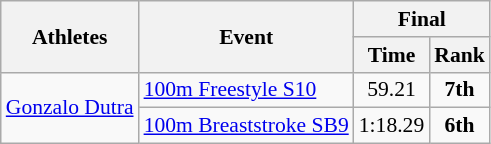<table class="wikitable" border="1" style="font-size:90%">
<tr>
<th rowspan=2>Athletes</th>
<th rowspan=2>Event</th>
<th colspan=2>Final</th>
</tr>
<tr>
<th>Time</th>
<th>Rank</th>
</tr>
<tr>
<td rowspan=2><a href='#'>Gonzalo Dutra</a></td>
<td><a href='#'>100m Freestyle S10</a></td>
<td align=center>59.21</td>
<td align=center><strong>7th</strong></td>
</tr>
<tr>
<td><a href='#'>100m Breaststroke SB9</a></td>
<td align=center>1:18.29</td>
<td align=center><strong>6th</strong></td>
</tr>
</table>
